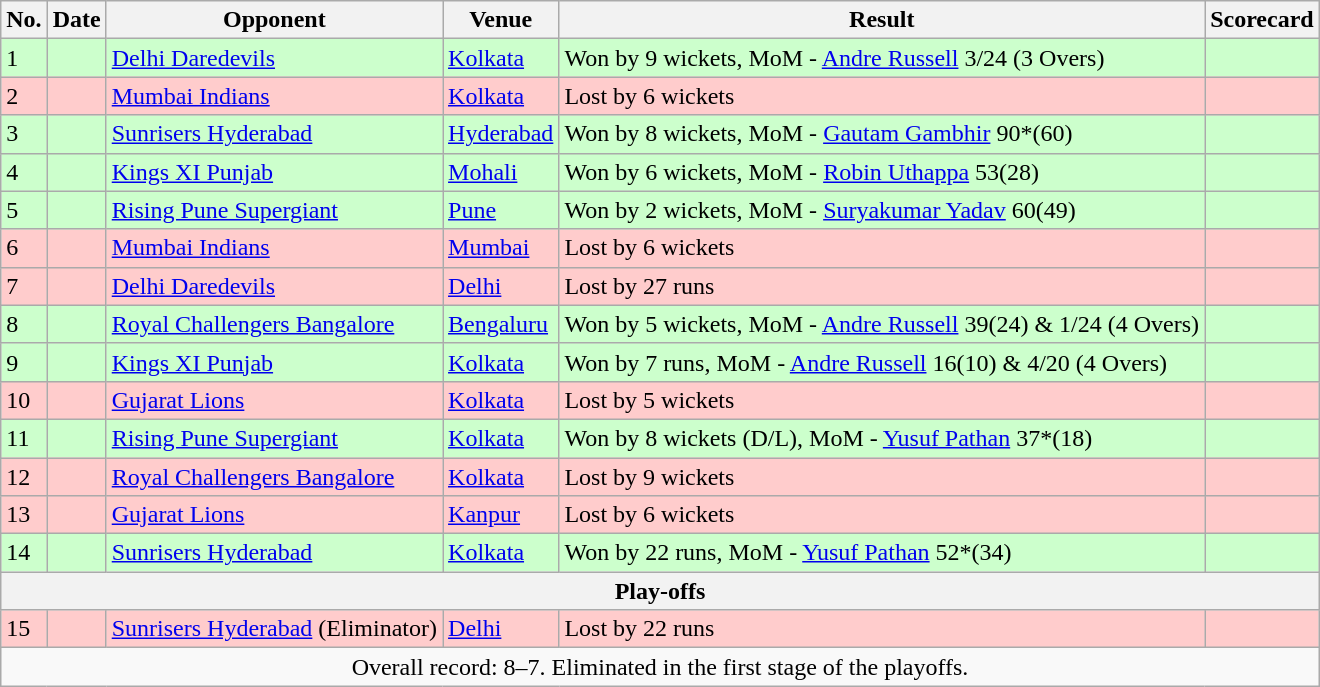<table class="wikitable sortable">
<tr>
<th>No.</th>
<th>Date</th>
<th>Opponent</th>
<th>Venue</th>
<th>Result</th>
<th>Scorecard</th>
</tr>
<tr style="background:#cfc;">
<td>1</td>
<td></td>
<td><a href='#'>Delhi Daredevils</a></td>
<td><a href='#'>Kolkata</a></td>
<td>Won by 9 wickets, MoM - <a href='#'>Andre Russell</a> 3/24 (3 Overs)</td>
<td></td>
</tr>
<tr style="background:#fcc;">
<td>2</td>
<td></td>
<td><a href='#'>Mumbai Indians</a></td>
<td><a href='#'>Kolkata</a></td>
<td>Lost by 6 wickets</td>
<td></td>
</tr>
<tr style="background:#cfc;">
<td>3</td>
<td></td>
<td><a href='#'>Sunrisers Hyderabad</a></td>
<td><a href='#'>Hyderabad</a></td>
<td>Won by 8 wickets, MoM -  <a href='#'>Gautam Gambhir</a> 90*(60)</td>
<td></td>
</tr>
<tr style="background:#cfc;">
<td>4</td>
<td></td>
<td><a href='#'>Kings XI Punjab</a></td>
<td><a href='#'>Mohali</a></td>
<td>Won by 6 wickets, MoM -  <a href='#'>Robin Uthappa</a> 53(28)</td>
<td></td>
</tr>
<tr style="background:#cfc;">
<td>5</td>
<td></td>
<td><a href='#'>Rising Pune Supergiant</a></td>
<td><a href='#'>Pune</a></td>
<td>Won by 2 wickets, MoM -  <a href='#'>Suryakumar Yadav</a> 60(49)</td>
<td></td>
</tr>
<tr style="background:#fcc;">
<td>6</td>
<td></td>
<td><a href='#'>Mumbai Indians</a></td>
<td><a href='#'>Mumbai</a></td>
<td>Lost by 6 wickets</td>
<td></td>
</tr>
<tr style="background:#fcc;">
<td>7</td>
<td></td>
<td><a href='#'>Delhi Daredevils</a></td>
<td><a href='#'>Delhi</a></td>
<td>Lost by 27 runs</td>
<td></td>
</tr>
<tr style="background:#cfc;">
<td>8</td>
<td></td>
<td><a href='#'>Royal Challengers Bangalore</a></td>
<td><a href='#'>Bengaluru</a></td>
<td>Won by 5 wickets, MoM -  <a href='#'>Andre Russell</a> 39(24) & 1/24 (4 Overs)</td>
<td></td>
</tr>
<tr style="background:#cfc;">
<td>9</td>
<td></td>
<td><a href='#'>Kings XI Punjab</a></td>
<td><a href='#'>Kolkata</a></td>
<td>Won by 7 runs, MoM -  <a href='#'>Andre Russell</a> 16(10) & 4/20 (4 Overs)</td>
<td></td>
</tr>
<tr style="background:#fcc;">
<td>10</td>
<td></td>
<td><a href='#'>Gujarat Lions</a></td>
<td><a href='#'>Kolkata</a></td>
<td>Lost by 5 wickets</td>
<td></td>
</tr>
<tr style="background:#cfc;">
<td>11</td>
<td></td>
<td><a href='#'>Rising Pune Supergiant</a></td>
<td><a href='#'>Kolkata</a></td>
<td>Won by 8 wickets (D/L), MoM -  <a href='#'>Yusuf Pathan</a> 37*(18)</td>
<td></td>
</tr>
<tr style="background:#fcc;">
<td>12</td>
<td></td>
<td><a href='#'>Royal Challengers Bangalore</a></td>
<td><a href='#'>Kolkata</a></td>
<td>Lost by 9 wickets</td>
<td></td>
</tr>
<tr style="background:#fcc;">
<td>13</td>
<td></td>
<td><a href='#'>Gujarat Lions</a></td>
<td><a href='#'>Kanpur</a></td>
<td>Lost by 6 wickets</td>
<td></td>
</tr>
<tr style="background:#cfc;">
<td>14</td>
<td></td>
<td><a href='#'>Sunrisers Hyderabad</a></td>
<td><a href='#'>Kolkata</a></td>
<td>Won by 22 runs, MoM -  <a href='#'>Yusuf Pathan</a> 52*(34)</td>
<td></td>
</tr>
<tr>
<th colspan="7" style="text-align:center;">Play-offs</th>
</tr>
<tr style="background:#fcc;">
<td>15</td>
<td></td>
<td><a href='#'>Sunrisers Hyderabad</a> (Eliminator)</td>
<td><a href='#'>Delhi</a></td>
<td>Lost by 22 runs</td>
<td></td>
</tr>
<tr>
<td colspan="6" style="text-align:center;">Overall record: 8–7. Eliminated in the first stage of the playoffs.</td>
</tr>
</table>
